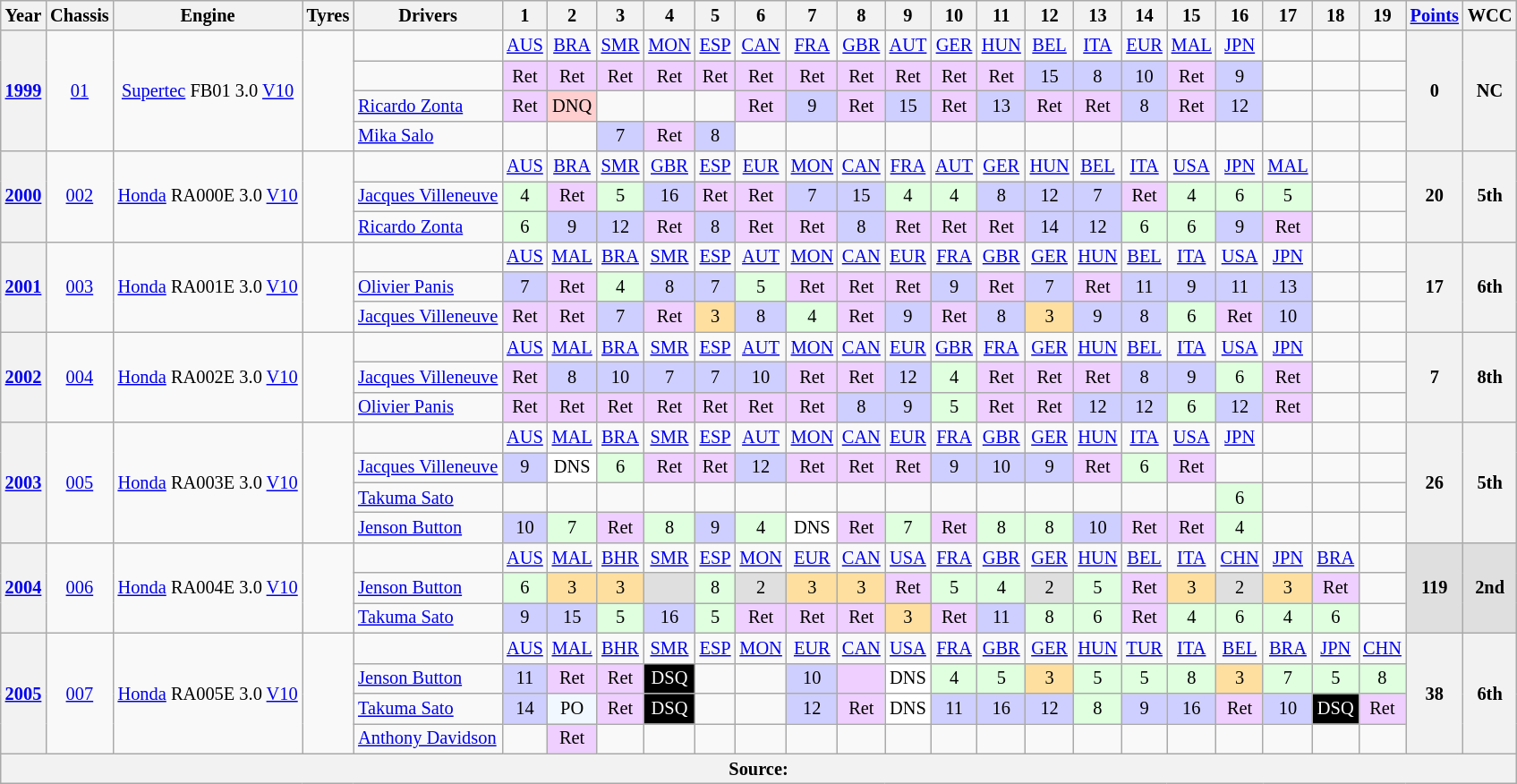<table class="wikitable" style="text-align:center; font-size:85%">
<tr>
<th>Year</th>
<th>Chassis</th>
<th>Engine</th>
<th>Tyres</th>
<th>Drivers</th>
<th>1</th>
<th>2</th>
<th>3</th>
<th>4</th>
<th>5</th>
<th>6</th>
<th>7</th>
<th>8</th>
<th>9</th>
<th>10</th>
<th>11</th>
<th>12</th>
<th>13</th>
<th>14</th>
<th>15</th>
<th>16</th>
<th>17</th>
<th>18</th>
<th>19</th>
<th><a href='#'>Points</a></th>
<th>WCC</th>
</tr>
<tr>
<th rowspan="4"><a href='#'>1999</a></th>
<td rowspan="4"><a href='#'>01</a></td>
<td rowspan="4"><a href='#'>Supertec</a> FB01 3.0 <a href='#'>V10</a></td>
<td rowspan="4"></td>
<td></td>
<td><a href='#'>AUS</a></td>
<td><a href='#'>BRA</a></td>
<td><a href='#'>SMR</a></td>
<td><a href='#'>MON</a></td>
<td><a href='#'>ESP</a></td>
<td><a href='#'>CAN</a></td>
<td><a href='#'>FRA</a></td>
<td><a href='#'>GBR</a></td>
<td><a href='#'>AUT</a></td>
<td><a href='#'>GER</a></td>
<td><a href='#'>HUN</a></td>
<td><a href='#'>BEL</a></td>
<td><a href='#'>ITA</a></td>
<td><a href='#'>EUR</a></td>
<td><a href='#'>MAL</a></td>
<td><a href='#'>JPN</a></td>
<td></td>
<td></td>
<td></td>
<th rowspan="4">0</th>
<th rowspan="4">NC</th>
</tr>
<tr>
<td align=left></td>
<td style="background:#EFCFFF;">Ret</td>
<td style="background:#EFCFFF;">Ret</td>
<td style="background:#EFCFFF;">Ret</td>
<td style="background:#EFCFFF;">Ret</td>
<td style="background:#EFCFFF;">Ret</td>
<td style="background:#EFCFFF;">Ret</td>
<td style="background:#EFCFFF;">Ret</td>
<td style="background:#EFCFFF;">Ret</td>
<td style="background:#EFCFFF;">Ret</td>
<td style="background:#EFCFFF;">Ret</td>
<td style="background:#EFCFFF;">Ret</td>
<td style="background:#CFCFFF;">15</td>
<td style="background:#CFCFFF;">8</td>
<td style="background:#CFCFFF;">10</td>
<td style="background:#EFCFFF;">Ret</td>
<td style="background:#CFCFFF;">9</td>
<td></td>
<td></td>
<td></td>
</tr>
<tr>
<td align=left> <a href='#'>Ricardo Zonta</a></td>
<td style="background:#EFCFFF;">Ret</td>
<td style="background:#FFCFCF;">DNQ</td>
<td></td>
<td></td>
<td></td>
<td style="background:#EFCFFF;">Ret</td>
<td style="background:#CFCFFF;">9</td>
<td style="background:#EFCFFF;">Ret</td>
<td style="background:#CFCFFF;">15</td>
<td style="background:#EFCFFF;">Ret</td>
<td style="background:#CFCFFF;">13</td>
<td style="background:#EFCFFF;">Ret</td>
<td style="background:#EFCFFF;">Ret</td>
<td style="background:#CFCFFF;">8</td>
<td style="background:#EFCFFF;">Ret</td>
<td style="background:#CFCFFF;">12</td>
<td></td>
<td></td>
<td></td>
</tr>
<tr>
<td align=left> <a href='#'>Mika Salo</a></td>
<td></td>
<td></td>
<td style="background:#CFCFFF;">7</td>
<td style="background:#EFCFFF;">Ret</td>
<td style="background:#CFCFFF;">8</td>
<td></td>
<td></td>
<td></td>
<td></td>
<td></td>
<td></td>
<td></td>
<td></td>
<td></td>
<td></td>
<td></td>
<td></td>
<td></td>
<td></td>
</tr>
<tr>
<th rowspan="3"><a href='#'>2000</a></th>
<td rowspan="3"><a href='#'>002</a></td>
<td rowspan="3"><a href='#'>Honda</a> RA000E 3.0 <a href='#'>V10</a></td>
<td rowspan="3"></td>
<td></td>
<td><a href='#'>AUS</a></td>
<td><a href='#'>BRA</a></td>
<td><a href='#'>SMR</a></td>
<td><a href='#'>GBR</a></td>
<td><a href='#'>ESP</a></td>
<td><a href='#'>EUR</a></td>
<td><a href='#'>MON</a></td>
<td><a href='#'>CAN</a></td>
<td><a href='#'>FRA</a></td>
<td><a href='#'>AUT</a></td>
<td><a href='#'>GER</a></td>
<td><a href='#'>HUN</a></td>
<td><a href='#'>BEL</a></td>
<td><a href='#'>ITA</a></td>
<td><a href='#'>USA</a></td>
<td><a href='#'>JPN</a></td>
<td><a href='#'>MAL</a></td>
<td></td>
<td></td>
<th rowspan="3">20</th>
<th rowspan="3">5th</th>
</tr>
<tr>
<td align=left> <a href='#'>Jacques Villeneuve</a></td>
<td style="background:#DFFFDF;">4</td>
<td style="background:#EFCFFF;">Ret</td>
<td style="background:#DFFFDF;">5</td>
<td style="background:#CFCFFF;">16</td>
<td style="background:#EFCFFF;">Ret</td>
<td style="background:#EFCFFF;">Ret</td>
<td style="background:#CFCFFF;">7</td>
<td style="background:#CFCFFF;">15</td>
<td style="background:#DFFFDF;">4</td>
<td style="background:#DFFFDF;">4</td>
<td style="background:#CFCFFF;">8</td>
<td style="background:#CFCFFF;">12</td>
<td style="background:#CFCFFF;">7</td>
<td style="background:#EFCFFF;">Ret</td>
<td style="background:#DFFFDF;">4</td>
<td style="background:#DFFFDF;">6</td>
<td style="background:#DFFFDF;">5</td>
<td></td>
<td></td>
</tr>
<tr>
<td align=left> <a href='#'>Ricardo Zonta</a></td>
<td style="background:#DFFFDF;">6</td>
<td style="background:#CFCFFF;">9</td>
<td style="background:#CFCFFF;">12</td>
<td style="background:#EFCFFF;">Ret</td>
<td style="background:#CFCFFF;">8</td>
<td style="background:#EFCFFF;">Ret</td>
<td style="background:#EFCFFF;">Ret</td>
<td style="background:#CFCFFF;">8</td>
<td style="background:#EFCFFF;">Ret</td>
<td style="background:#EFCFFF;">Ret</td>
<td style="background:#EFCFFF;">Ret</td>
<td style="background:#CFCFFF;">14</td>
<td style="background:#CFCFFF;">12</td>
<td style="background:#DFFFDF;">6</td>
<td style="background:#DFFFDF;">6</td>
<td style="background:#CFCFFF;">9</td>
<td style="background:#EFCFFF;">Ret</td>
<td></td>
<td></td>
</tr>
<tr>
<th rowspan="3"><a href='#'>2001</a></th>
<td rowspan="3"><a href='#'>003</a></td>
<td rowspan="3"><a href='#'>Honda</a> RA001E 3.0 <a href='#'>V10</a></td>
<td rowspan="3"></td>
<td></td>
<td><a href='#'>AUS</a></td>
<td><a href='#'>MAL</a></td>
<td><a href='#'>BRA</a></td>
<td><a href='#'>SMR</a></td>
<td><a href='#'>ESP</a></td>
<td><a href='#'>AUT</a></td>
<td><a href='#'>MON</a></td>
<td><a href='#'>CAN</a></td>
<td><a href='#'>EUR</a></td>
<td><a href='#'>FRA</a></td>
<td><a href='#'>GBR</a></td>
<td><a href='#'>GER</a></td>
<td><a href='#'>HUN</a></td>
<td><a href='#'>BEL</a></td>
<td><a href='#'>ITA</a></td>
<td><a href='#'>USA</a></td>
<td><a href='#'>JPN</a></td>
<td></td>
<td></td>
<th rowspan="3">17</th>
<th rowspan="3">6th</th>
</tr>
<tr>
<td align=left> <a href='#'>Olivier Panis</a></td>
<td style="background:#CFCFFF;">7</td>
<td style="background:#EFCFFF;">Ret</td>
<td style="background:#DFFFDF;">4</td>
<td style="background:#CFCFFF;">8</td>
<td style="background:#CFCFFF;">7</td>
<td style="background:#DFFFDF;">5</td>
<td style="background:#EFCFFF;">Ret</td>
<td style="background:#EFCFFF;">Ret</td>
<td style="background:#EFCFFF;">Ret</td>
<td style="background:#CFCFFF;">9</td>
<td style="background:#EFCFFF;">Ret</td>
<td style="background:#CFCFFF;">7</td>
<td style="background:#EFCFFF;">Ret</td>
<td style="background:#CFCFFF;">11</td>
<td style="background:#CFCFFF;">9</td>
<td style="background:#CFCFFF;">11</td>
<td style="background:#CFCFFF;">13</td>
<td></td>
<td></td>
</tr>
<tr>
<td align=left> <a href='#'>Jacques Villeneuve</a></td>
<td style="background:#EFCFFF;">Ret</td>
<td style="background:#EFCFFF;">Ret</td>
<td style="background:#CFCFFF;">7</td>
<td style="background:#EFCFFF;">Ret</td>
<td style="background:#FFDF9F;">3</td>
<td style="background:#CFCFFF;">8</td>
<td style="background:#DFFFDF;">4</td>
<td style="background:#EFCFFF;">Ret</td>
<td style="background:#CFCFFF;">9</td>
<td style="background:#EFCFFF;">Ret</td>
<td style="background:#CFCFFF;">8</td>
<td style="background:#FFDF9F;">3</td>
<td style="background:#CFCFFF;">9</td>
<td style="background:#CFCFFF;">8</td>
<td style="background:#DFFFDF;">6</td>
<td style="background:#EFCFFF;">Ret</td>
<td style="background:#CFCFFF;">10</td>
<td></td>
<td></td>
</tr>
<tr>
<th rowspan="3"><a href='#'>2002</a></th>
<td rowspan="3"><a href='#'>004</a></td>
<td rowspan="3"><a href='#'>Honda</a> RA002E 3.0 <a href='#'>V10</a></td>
<td rowspan="3"></td>
<td></td>
<td><a href='#'>AUS</a></td>
<td><a href='#'>MAL</a></td>
<td><a href='#'>BRA</a></td>
<td><a href='#'>SMR</a></td>
<td><a href='#'>ESP</a></td>
<td><a href='#'>AUT</a></td>
<td><a href='#'>MON</a></td>
<td><a href='#'>CAN</a></td>
<td><a href='#'>EUR</a></td>
<td><a href='#'>GBR</a></td>
<td><a href='#'>FRA</a></td>
<td><a href='#'>GER</a></td>
<td><a href='#'>HUN</a></td>
<td><a href='#'>BEL</a></td>
<td><a href='#'>ITA</a></td>
<td><a href='#'>USA</a></td>
<td><a href='#'>JPN</a></td>
<td></td>
<td></td>
<th rowspan="3">7</th>
<th rowspan="3">8th</th>
</tr>
<tr>
<td align=left> <a href='#'>Jacques Villeneuve</a></td>
<td style="background:#EFCFFF;">Ret</td>
<td style="background:#CFCFFF;">8</td>
<td style="background:#CFCFFF;">10</td>
<td style="background:#CFCFFF;">7</td>
<td style="background:#CFCFFF;">7</td>
<td style="background:#CFCFFF;">10</td>
<td style="background:#EFCFFF;">Ret</td>
<td style="background:#EFCFFF;">Ret</td>
<td style="background:#CFCFFF;">12</td>
<td style="background:#DFFFDF;">4</td>
<td style="background:#EFCFFF;">Ret</td>
<td style="background:#EFCFFF;">Ret</td>
<td style="background:#EFCFFF;">Ret</td>
<td style="background:#CFCFFF;">8</td>
<td style="background:#CFCFFF;">9</td>
<td style="background:#DFFFDF;">6</td>
<td style="background:#EFCFFF;">Ret</td>
<td></td>
<td></td>
</tr>
<tr>
<td align=left> <a href='#'>Olivier Panis</a></td>
<td style="background:#EFCFFF;">Ret</td>
<td style="background:#EFCFFF;">Ret</td>
<td style="background:#EFCFFF;">Ret</td>
<td style="background:#EFCFFF;">Ret</td>
<td style="background:#EFCFFF;">Ret</td>
<td style="background:#EFCFFF;">Ret</td>
<td style="background:#EFCFFF;">Ret</td>
<td style="background:#CFCFFF;">8</td>
<td style="background:#CFCFFF;">9</td>
<td style="background:#DFFFDF;">5</td>
<td style="background:#EFCFFF;">Ret</td>
<td style="background:#EFCFFF;">Ret</td>
<td style="background:#CFCFFF;">12</td>
<td style="background:#CFCFFF;">12</td>
<td style="background:#DFFFDF;">6</td>
<td style="background:#CFCFFF;">12</td>
<td style="background:#EFCFFF;">Ret</td>
<td></td>
<td></td>
</tr>
<tr>
<th rowspan="4"><a href='#'>2003</a></th>
<td rowspan="4"><a href='#'>005</a></td>
<td rowspan="4"><a href='#'>Honda</a> RA003E 3.0 <a href='#'>V10</a></td>
<td rowspan="4"></td>
<td></td>
<td><a href='#'>AUS</a></td>
<td><a href='#'>MAL</a></td>
<td><a href='#'>BRA</a></td>
<td><a href='#'>SMR</a></td>
<td><a href='#'>ESP</a></td>
<td><a href='#'>AUT</a></td>
<td><a href='#'>MON</a></td>
<td><a href='#'>CAN</a></td>
<td><a href='#'>EUR</a></td>
<td><a href='#'>FRA</a></td>
<td><a href='#'>GBR</a></td>
<td><a href='#'>GER</a></td>
<td><a href='#'>HUN</a></td>
<td><a href='#'>ITA</a></td>
<td><a href='#'>USA</a></td>
<td><a href='#'>JPN</a></td>
<td></td>
<td></td>
<td></td>
<th rowspan="4">26</th>
<th rowspan="4">5th</th>
</tr>
<tr>
<td align=left> <a href='#'>Jacques Villeneuve</a></td>
<td style="background:#CFCFFF;">9</td>
<td style="background:#ffffff;">DNS</td>
<td style="background:#DFFFDF;">6</td>
<td style="background:#EFCFFF;">Ret</td>
<td style="background:#EFCFFF;">Ret</td>
<td style="background:#CFCFFF;">12</td>
<td style="background:#EFCFFF;">Ret</td>
<td style="background:#EFCFFF;">Ret</td>
<td style="background:#EFCFFF;">Ret</td>
<td style="background:#CFCFFF;">9</td>
<td style="background:#CFCFFF;">10</td>
<td style="background:#CFCFFF;">9</td>
<td style="background:#EFCFFF;">Ret</td>
<td style="background:#DFFFDF;">6</td>
<td style="background:#EFCFFF;">Ret</td>
<td></td>
<td></td>
<td></td>
<td></td>
</tr>
<tr>
<td align=left> <a href='#'>Takuma Sato</a></td>
<td></td>
<td></td>
<td></td>
<td></td>
<td></td>
<td></td>
<td></td>
<td></td>
<td></td>
<td></td>
<td></td>
<td></td>
<td></td>
<td></td>
<td></td>
<td style="background:#DFFFDF;">6</td>
<td></td>
<td></td>
<td></td>
</tr>
<tr>
<td align=left> <a href='#'>Jenson Button</a></td>
<td style="background:#CFCFFF;">10</td>
<td style="background:#DFFFDF;">7</td>
<td style="background:#EFCFFF;">Ret</td>
<td style="background:#DFFFDF;">8</td>
<td style="background:#CFCFFF;">9</td>
<td style="background:#DFFFDF;">4</td>
<td style="background:#ffffff;">DNS</td>
<td style="background:#EFCFFF;">Ret</td>
<td style="background:#DFFFDF;">7</td>
<td style="background:#EFCFFF;">Ret</td>
<td style="background:#DFFFDF;">8</td>
<td style="background:#DFFFDF;">8</td>
<td style="background:#CFCFFF;">10</td>
<td style="background:#EFCFFF;">Ret</td>
<td style="background:#EFCFFF;">Ret</td>
<td style="background:#DFFFDF;">4</td>
<td></td>
<td></td>
<td></td>
</tr>
<tr>
<th rowspan="3"><a href='#'>2004</a></th>
<td rowspan="3"><a href='#'>006</a></td>
<td rowspan="3"><a href='#'>Honda</a> RA004E 3.0 <a href='#'>V10</a></td>
<td rowspan="3"></td>
<td></td>
<td><a href='#'>AUS</a></td>
<td><a href='#'>MAL</a></td>
<td><a href='#'>BHR</a></td>
<td><a href='#'>SMR</a></td>
<td><a href='#'>ESP</a></td>
<td><a href='#'>MON</a></td>
<td><a href='#'>EUR</a></td>
<td><a href='#'>CAN</a></td>
<td><a href='#'>USA</a></td>
<td><a href='#'>FRA</a></td>
<td><a href='#'>GBR</a></td>
<td><a href='#'>GER</a></td>
<td><a href='#'>HUN</a></td>
<td><a href='#'>BEL</a></td>
<td><a href='#'>ITA</a></td>
<td><a href='#'>CHN</a></td>
<td><a href='#'>JPN</a></td>
<td><a href='#'>BRA</a></td>
<td></td>
<td rowspan="3" style="background:#DFDFDF;"><strong>119</strong></td>
<td rowspan="3" style="background:#DFDFDF;"><strong>2nd</strong></td>
</tr>
<tr>
<td align=left> <a href='#'>Jenson Button</a></td>
<td style="background:#DFFFDF;">6</td>
<td style="background:#FFDF9F;">3</td>
<td style="background:#FFDF9F;">3</td>
<td style="background:#DFDFDF;"></td>
<td style="background:#DFFFDF;">8</td>
<td style="background:#DFDFDF;">2</td>
<td style="background:#FFDF9F;">3</td>
<td style="background:#FFDF9F;">3</td>
<td style="background:#EFCFFF;">Ret</td>
<td style="background:#DFFFDF;">5</td>
<td style="background:#DFFFDF;">4</td>
<td style="background:#DFDFDF;">2</td>
<td style="background:#DFFFDF;">5</td>
<td style="background:#EFCFFF;">Ret</td>
<td style="background:#FFDF9F;">3</td>
<td style="background:#DFDFDF;">2</td>
<td style="background:#FFDF9F;">3</td>
<td style="background:#EFCFFF;">Ret</td>
<td></td>
</tr>
<tr>
<td align=left> <a href='#'>Takuma Sato</a></td>
<td style="background:#CFCFFF;">9</td>
<td style="background:#CFCFFF;">15</td>
<td style="background:#DFFFDF;">5</td>
<td style="background:#CFCFFF;">16</td>
<td style="background:#DFFFDF;">5</td>
<td style="background:#EFCFFF;">Ret</td>
<td style="background:#EFCFFF;">Ret</td>
<td style="background:#EFCFFF;">Ret</td>
<td style="background:#FFDF9F;">3</td>
<td style="background:#EFCFFF;">Ret</td>
<td style="background:#CFCFFF;">11</td>
<td style="background:#DFFFDF;">8</td>
<td style="background:#DFFFDF;">6</td>
<td style="background:#EFCFFF;">Ret</td>
<td style="background:#DFFFDF;">4</td>
<td style="background:#DFFFDF;">6</td>
<td style="background:#DFFFDF;">4</td>
<td style="background:#DFFFDF;">6</td>
<td></td>
</tr>
<tr>
<th rowspan="4"><a href='#'>2005</a></th>
<td rowspan="4"><a href='#'>007</a></td>
<td rowspan="4"><a href='#'>Honda</a> RA005E 3.0 <a href='#'>V10</a></td>
<td rowspan="4"></td>
<td></td>
<td><a href='#'>AUS</a></td>
<td><a href='#'>MAL</a></td>
<td><a href='#'>BHR</a></td>
<td><a href='#'>SMR</a></td>
<td><a href='#'>ESP</a></td>
<td><a href='#'>MON</a></td>
<td><a href='#'>EUR</a></td>
<td><a href='#'>CAN</a></td>
<td><a href='#'>USA</a></td>
<td><a href='#'>FRA</a></td>
<td><a href='#'>GBR</a></td>
<td><a href='#'>GER</a></td>
<td><a href='#'>HUN</a></td>
<td><a href='#'>TUR</a></td>
<td><a href='#'>ITA</a></td>
<td><a href='#'>BEL</a></td>
<td><a href='#'>BRA</a></td>
<td><a href='#'>JPN</a></td>
<td><a href='#'>CHN</a></td>
<th rowspan="4">38</th>
<th rowspan="4">6th</th>
</tr>
<tr>
<td align=left> <a href='#'>Jenson Button</a></td>
<td style="background:#CFCFFF;">11</td>
<td style="background:#EFCFFF;">Ret</td>
<td style="background:#EFCFFF;">Ret</td>
<td style="background:#000000; color:white">DSQ</td>
<td></td>
<td></td>
<td style="background:#CFCFFF;">10</td>
<td style="background:#EFCFFF;"></td>
<td style="background:#ffffff;">DNS</td>
<td style="background:#DFFFDF;">4</td>
<td style="background:#DFFFDF;">5</td>
<td style="background:#FFDF9F;">3</td>
<td style="background:#DFFFDF;">5</td>
<td style="background:#DFFFDF;">5</td>
<td style="background:#DFFFDF;">8</td>
<td style="background:#FFDF9F;">3</td>
<td style="background:#DFFFDF;">7</td>
<td style="background:#DFFFDF;">5</td>
<td style="background:#DFFFDF;">8</td>
</tr>
<tr>
<td align=left> <a href='#'>Takuma Sato</a></td>
<td style="background:#CFCFFF;">14</td>
<td style="background:#F1F8FF;">PO</td>
<td style="background:#EFCFFF;">Ret</td>
<td style="background:#000000; color:white">DSQ</td>
<td></td>
<td></td>
<td style="background:#CFCFFF;">12</td>
<td style="background:#EFCFFF;">Ret</td>
<td style="background:#ffffff;">DNS</td>
<td style="background:#CFCFFF;">11</td>
<td style="background:#CFCFFF;">16</td>
<td style="background:#CFCFFF;">12</td>
<td style="background:#DFFFDF;">8</td>
<td style="background:#CFCFFF;">9</td>
<td style="background:#CFCFFF;">16</td>
<td style="background:#EFCFFF;">Ret</td>
<td style="background:#CFCFFF;">10</td>
<td style="background:#000000; color:white">DSQ</td>
<td style="background:#EFCFFF;">Ret</td>
</tr>
<tr>
<td align=left> <a href='#'>Anthony Davidson</a></td>
<td></td>
<td style="background:#EFCFFF;">Ret</td>
<td></td>
<td></td>
<td></td>
<td></td>
<td></td>
<td></td>
<td></td>
<td></td>
<td></td>
<td></td>
<td></td>
<td></td>
<td></td>
<td></td>
<td></td>
<td></td>
<td></td>
</tr>
<tr>
<th colspan="26">Source:</th>
</tr>
</table>
